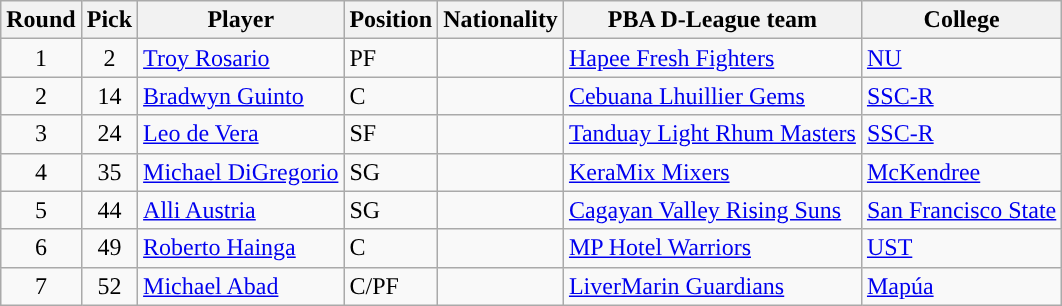<table class="wikitable sortable sortable">
<tr>
<th>Round</th>
<th>Pick</th>
<th>Player</th>
<th>Position</th>
<th>Nationality</th>
<th>PBA D-League team</th>
<th>College</th>
</tr>
<tr>
<td align=center>1</td>
<td align=center>2</td>
<td><a href='#'>Troy Rosario</a></td>
<td>PF</td>
<td></td>
<td><a href='#'>Hapee Fresh Fighters</a></td>
<td><a href='#'>NU</a></td>
</tr>
<tr>
<td align=center>2</td>
<td align=center>14</td>
<td><a href='#'>Bradwyn Guinto</a></td>
<td>C</td>
<td></td>
<td><a href='#'>Cebuana Lhuillier Gems</a></td>
<td><a href='#'>SSC-R</a></td>
</tr>
<tr>
<td align=center>3</td>
<td align=center>24</td>
<td><a href='#'>Leo de Vera</a></td>
<td>SF</td>
<td></td>
<td><a href='#'>Tanduay Light Rhum Masters</a></td>
<td><a href='#'>SSC-R</a></td>
</tr>
<tr>
<td align=center>4</td>
<td align=center>35</td>
<td><a href='#'>Michael DiGregorio</a></td>
<td>SG</td>
<td></td>
<td><a href='#'>KeraMix Mixers</a></td>
<td><a href='#'>McKendree</a></td>
</tr>
<tr>
<td align=center>5</td>
<td align=center>44</td>
<td><a href='#'>Alli Austria</a></td>
<td>SG</td>
<td></td>
<td><a href='#'>Cagayan Valley Rising Suns</a></td>
<td><a href='#'>San Francisco State</a></td>
</tr>
<tr>
<td align=center>6</td>
<td align=center>49</td>
<td><a href='#'>Roberto Hainga</a></td>
<td>C</td>
<td></td>
<td><a href='#'>MP Hotel Warriors</a></td>
<td><a href='#'>UST</a></td>
</tr>
<tr>
<td align=center>7</td>
<td align=center>52</td>
<td><a href='#'>Michael Abad</a></td>
<td>C/PF</td>
<td></td>
<td><a href='#'>LiverMarin Guardians</a></td>
<td><a href='#'>Mapúa</a></td>
</tr>
</table>
